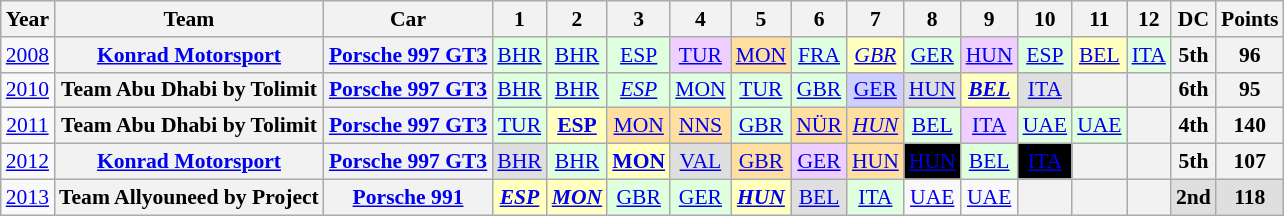<table class="wikitable" style="text-align:center; font-size:90%">
<tr>
<th>Year</th>
<th>Team</th>
<th>Car</th>
<th>1</th>
<th>2</th>
<th>3</th>
<th>4</th>
<th>5</th>
<th>6</th>
<th>7</th>
<th>8</th>
<th>9</th>
<th>10</th>
<th>11</th>
<th>12</th>
<th>DC</th>
<th>Points</th>
</tr>
<tr>
<td><a href='#'>2008</a></td>
<th><a href='#'>Konrad Motorsport</a></th>
<th><a href='#'>Porsche 997 GT3</a></th>
<td style="background:#DFFFDF;"><a href='#'>BHR</a><br></td>
<td style="background:#DFFFDF;"><a href='#'>BHR</a><br></td>
<td style="background:#DFFFDF;"><a href='#'>ESP</a><br></td>
<td style="background:#EFCFFF;"><a href='#'>TUR</a><br></td>
<td style="background:#FFDF9F;"><a href='#'>MON</a><br></td>
<td style="background:#DFFFDF;"><a href='#'>FRA</a><br></td>
<td style="background:#FFFFBF;"><em><a href='#'>GBR</a></em><br></td>
<td style="background:#DFFFDF;"><a href='#'>GER</a><br></td>
<td style="background:#EFCFFF;"><a href='#'>HUN</a><br></td>
<td style="background:#DFFFDF;"><a href='#'>ESP</a><br></td>
<td style="background:#FFFFBF;"><a href='#'>BEL</a><br></td>
<td style="background:#DFFFDF;"><a href='#'>ITA</a><br></td>
<th>5th</th>
<th>96</th>
</tr>
<tr>
<td><a href='#'>2010</a></td>
<th>Team Abu Dhabi by Tolimit</th>
<th><a href='#'>Porsche 997 GT3</a></th>
<td style="background:#DFFFDF;"><a href='#'>BHR</a><br></td>
<td style="background:#DFFFDF;"><a href='#'>BHR</a><br></td>
<td style="background:#DFFFDF;"><em><a href='#'>ESP</a></em><br></td>
<td style="background:#DFFFDF;"><a href='#'>MON</a><br></td>
<td style="background:#DFFFDF;"><a href='#'>TUR</a><br></td>
<td style="background:#DFFFDF;"><a href='#'>GBR</a><br></td>
<td style="background:#CFCFFF;"><a href='#'>GER</a><br></td>
<td style="background:#DFDFDF;"><a href='#'>HUN</a><br></td>
<td style="background:#FFFFBF;"><strong><em><a href='#'>BEL</a></em></strong><br></td>
<td style="background:#DFDFDF;"><a href='#'>ITA</a><br></td>
<th></th>
<th></th>
<th>6th</th>
<th>95</th>
</tr>
<tr>
<td><a href='#'>2011</a></td>
<th>Team Abu Dhabi by Tolimit</th>
<th><a href='#'>Porsche 997 GT3</a></th>
<td style="background:#DFFFDF;"><a href='#'>TUR</a><br></td>
<td style="background:#FFFFBF;"><strong><a href='#'>ESP</a></strong><br></td>
<td style="background:#FFDF9F;"><a href='#'>MON</a><br></td>
<td style="background:#FFDF9F;"><a href='#'>NNS</a><br></td>
<td style="background:#DFFFDF;"><a href='#'>GBR</a><br></td>
<td style="background:#FFDF9F;"><a href='#'>NÜR</a><br></td>
<td style="background:#FFDF9F;"><em><a href='#'>HUN</a></em><br></td>
<td style="background:#DFFFDF;"><a href='#'>BEL</a><br></td>
<td style="background:#EFCFFF;"><a href='#'>ITA</a><br></td>
<td style="background:#DFFFDF;"><a href='#'>UAE</a><br></td>
<td style="background:#DFFFDF;"><a href='#'>UAE</a><br></td>
<th></th>
<th>4th</th>
<th>140</th>
</tr>
<tr>
<td><a href='#'>2012</a></td>
<th><a href='#'>Konrad Motorsport</a></th>
<th><a href='#'>Porsche 997 GT3</a></th>
<td style="background:#DFDFDF;"><a href='#'>BHR</a><br></td>
<td style="background:#DFFFDF;"><a href='#'>BHR</a><br></td>
<td style="background:#FFFFBF;"><strong><a href='#'>MON</a></strong><br></td>
<td style="background:#DFDFDF;"><a href='#'>VAL</a><br></td>
<td style="background:#FFDF9F;"><a href='#'>GBR</a><br></td>
<td style="background:#EFCFFF;"><a href='#'>GER</a><br></td>
<td style="background:#FFDF9F;"><a href='#'>HUN</a><br></td>
<td style="background:#000000; color:white"><a href='#'><span>HUN</span></a><br></td>
<td style="background:#DFFFDF;"><a href='#'>BEL</a><br></td>
<td style="background:#000000; color:white"><a href='#'><span>ITA</span></a><br></td>
<th></th>
<th></th>
<th>5th</th>
<th>107</th>
</tr>
<tr>
<td><a href='#'>2013</a></td>
<th>Team Allyouneed by Project</th>
<th><a href='#'>Porsche 991</a></th>
<td style="background:#FFFFBF;"><strong><em><a href='#'>ESP</a></em></strong><br></td>
<td style="background:#FFFFBF;"><strong><em><a href='#'>MON</a></em></strong><br></td>
<td style="background:#DFFFDF;"><a href='#'>GBR</a><br></td>
<td style="background:#DFFFDF;"><a href='#'>GER</a><br></td>
<td style="background:#FFFFBF;"><strong><em><a href='#'>HUN</a></em></strong><br></td>
<td style="background:#DFDFDF;"><a href='#'>BEL</a><br></td>
<td style="background:#DFFFDF;"><a href='#'>ITA</a><br></td>
<td><a href='#'>UAE</a></td>
<td><a href='#'>UAE</a></td>
<th></th>
<th></th>
<th></th>
<td style="background:#DFDFDF;"><strong>2nd</strong></td>
<td style="background:#DFDFDF;"><strong>118</strong></td>
</tr>
</table>
